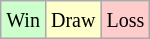<table class="wikitable">
<tr>
<td style="background-color: #CCFFCC;"><small>Win</small></td>
<td style="background-color: #FFFFCC;"><small>Draw</small></td>
<td style="background-color: #FFCCCC;"><small>Loss</small></td>
</tr>
</table>
